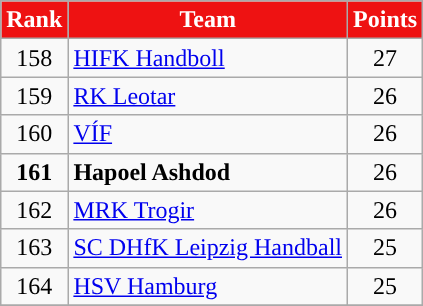<table class="wikitable" style="text-align: center">
<tr>
<th style="color:#FFFFFF; background:#EE1212">Rank</th>
<th style="color:#FFFFFF; background:#EE1212">Team</th>
<th style="color:#FFFFFF; background:#EE1212">Points</th>
</tr>
<tr>
<td>158</td>
<td align=left> <a href='#'>HIFK Handboll</a></td>
<td>27</td>
</tr>
<tr>
<td>159</td>
<td align=left> <a href='#'>RK Leotar</a></td>
<td>26</td>
</tr>
<tr>
<td>160</td>
<td align=left> <a href='#'>VÍF</a></td>
<td>26</td>
</tr>
<tr>
<td><strong>161</strong></td>
<td align=left> <strong>Hapoel Ashdod</strong></td>
<td>26</td>
</tr>
<tr>
<td>162</td>
<td align=left> <a href='#'>MRK Trogir</a></td>
<td>26</td>
</tr>
<tr>
<td>163</td>
<td align=left> <a href='#'>SC DHfK Leipzig Handball</a></td>
<td>25</td>
</tr>
<tr>
<td>164</td>
<td align=left> <a href='#'>HSV Hamburg</a></td>
<td>25</td>
</tr>
<tr>
</tr>
</table>
